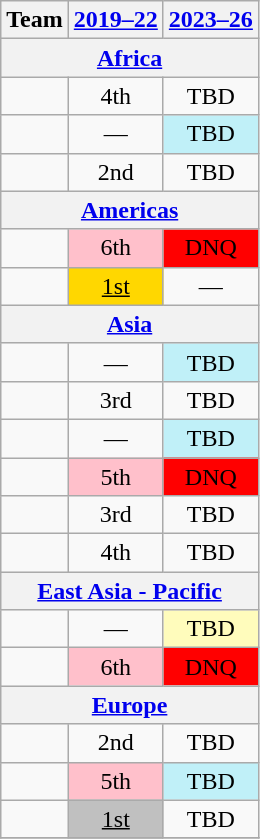<table class="wikitable" style="text-align: center;">
<tr>
<th>Team</th>
<th><a href='#'>2019–22</a></th>
<th><a href='#'>2023–26</a></th>
</tr>
<tr>
<th colspan="3"><a href='#'>Africa</a></th>
</tr>
<tr>
<td align="left"></td>
<td>4th</td>
<td>TBD</td>
</tr>
<tr>
<td align="left"></td>
<td>—</td>
<td bgcolor="#c0f0f8">TBD</td>
</tr>
<tr>
<td align="left"></td>
<td>2nd</td>
<td>TBD</td>
</tr>
<tr>
<th colspan="3"><a href='#'>Americas</a></th>
</tr>
<tr>
<td align="left"></td>
<td bgcolor="pink">6th</td>
<td bgcolor="red">DNQ</td>
</tr>
<tr>
<td align="left"></td>
<td bgcolor="gold"><u>1st</u></td>
<td>—</td>
</tr>
<tr>
<th colspan="3"><a href='#'>Asia</a></th>
</tr>
<tr>
<td align="left"></td>
<td>—</td>
<td bgcolor="#c0f0f8">TBD</td>
</tr>
<tr>
<td align="left"></td>
<td>3rd</td>
<td>TBD</td>
</tr>
<tr>
<td align="left"></td>
<td>—</td>
<td bgcolor="#c0f0f8">TBD</td>
</tr>
<tr>
<td align="left"></td>
<td bgcolor="pink">5th</td>
<td bgcolor="red">DNQ</td>
</tr>
<tr>
<td align="left"></td>
<td>3rd</td>
<td>TBD</td>
</tr>
<tr>
<td align="left"></td>
<td>4th</td>
<td>TBD</td>
</tr>
<tr>
<th colspan="3"><a href='#'>East Asia - Pacific</a></th>
</tr>
<tr>
<td align="left"></td>
<td>—</td>
<td bgcolor="#fffcbc">TBD</td>
</tr>
<tr>
<td align="left"></td>
<td bgcolor="pink">6th</td>
<td bgcolor="red">DNQ</td>
</tr>
<tr>
<th colspan="3"><a href='#'>Europe</a></th>
</tr>
<tr>
<td align="left"></td>
<td>2nd</td>
<td>TBD</td>
</tr>
<tr>
<td align="left"></td>
<td bgcolor="pink">5th</td>
<td bgcolor="#c0f0f8">TBD</td>
</tr>
<tr>
<td align="left"></td>
<td bgcolor="silver"><u>1st</u></td>
<td>TBD</td>
</tr>
<tr>
</tr>
</table>
